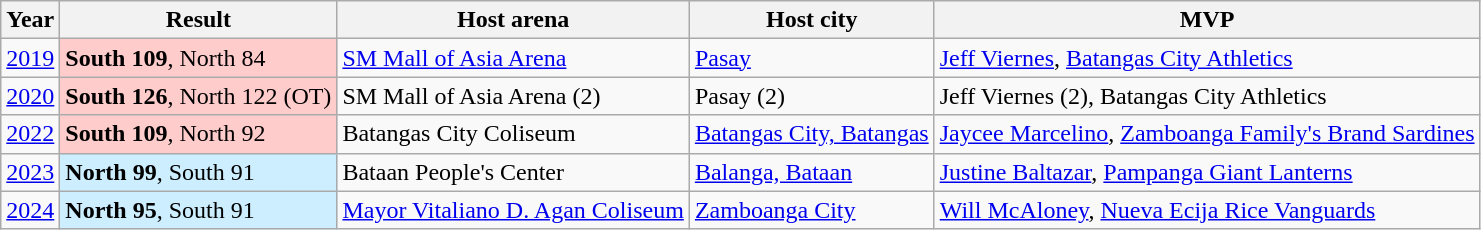<table class="wikitable sortable">
<tr>
<th>Year</th>
<th>Result</th>
<th>Host arena</th>
<th>Host city</th>
<th>MVP</th>
</tr>
<tr>
<td><a href='#'>2019</a></td>
<td bgcolor="#fcc"><strong>South 109</strong>, North 84</td>
<td><a href='#'>SM Mall of Asia Arena</a></td>
<td><a href='#'>Pasay</a></td>
<td><a href='#'>Jeff Viernes</a>, <a href='#'>Batangas City Athletics</a></td>
</tr>
<tr>
<td><a href='#'>2020</a></td>
<td bgcolor="#fcc"><strong>South 126</strong>, North 122 (OT)</td>
<td>SM Mall of Asia Arena (2)</td>
<td>Pasay (2)</td>
<td>Jeff Viernes (2), Batangas City Athletics</td>
</tr>
<tr>
<td><a href='#'>2022</a></td>
<td bgcolor="#fcc"><strong>South 109</strong>, North 92</td>
<td>Batangas City Coliseum</td>
<td><a href='#'>Batangas City, Batangas</a></td>
<td><a href='#'>Jaycee Marcelino</a>, <a href='#'>Zamboanga Family's Brand Sardines</a></td>
</tr>
<tr>
<td><a href='#'>2023</a></td>
<td bgcolor="#cef"><strong>North 99</strong>, South 91</td>
<td>Bataan People's Center</td>
<td><a href='#'>Balanga, Bataan</a></td>
<td><a href='#'>Justine Baltazar</a>, <a href='#'>Pampanga Giant Lanterns</a></td>
</tr>
<tr>
<td><a href='#'>2024</a></td>
<td bgcolor="#cef"><strong>North 95</strong>, South 91</td>
<td><a href='#'>Mayor Vitaliano D. Agan Coliseum</a></td>
<td><a href='#'>Zamboanga City</a></td>
<td><a href='#'>Will McAloney</a>, <a href='#'>Nueva Ecija Rice Vanguards</a></td>
</tr>
</table>
